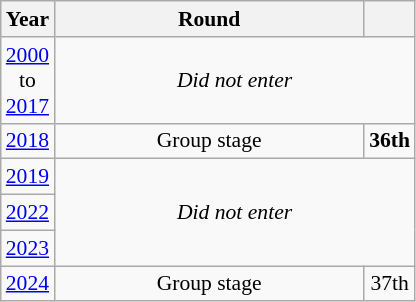<table class="wikitable" style="text-align: center; font-size:90%">
<tr>
<th>Year</th>
<th style="width:200px">Round</th>
<th></th>
</tr>
<tr>
<td><a href='#'>2000</a><br>to<br><a href='#'>2017</a></td>
<td colspan="2"><em>Did not enter</em></td>
</tr>
<tr>
<td><a href='#'>2018</a></td>
<td>Group stage</td>
<td><strong>36th</strong></td>
</tr>
<tr>
<td><a href='#'>2019</a></td>
<td colspan="2" rowspan="3"><em>Did not enter</em></td>
</tr>
<tr>
<td><a href='#'>2022</a></td>
</tr>
<tr>
<td><a href='#'>2023</a></td>
</tr>
<tr>
<td><a href='#'>2024</a></td>
<td>Group stage</td>
<td>37th</td>
</tr>
</table>
